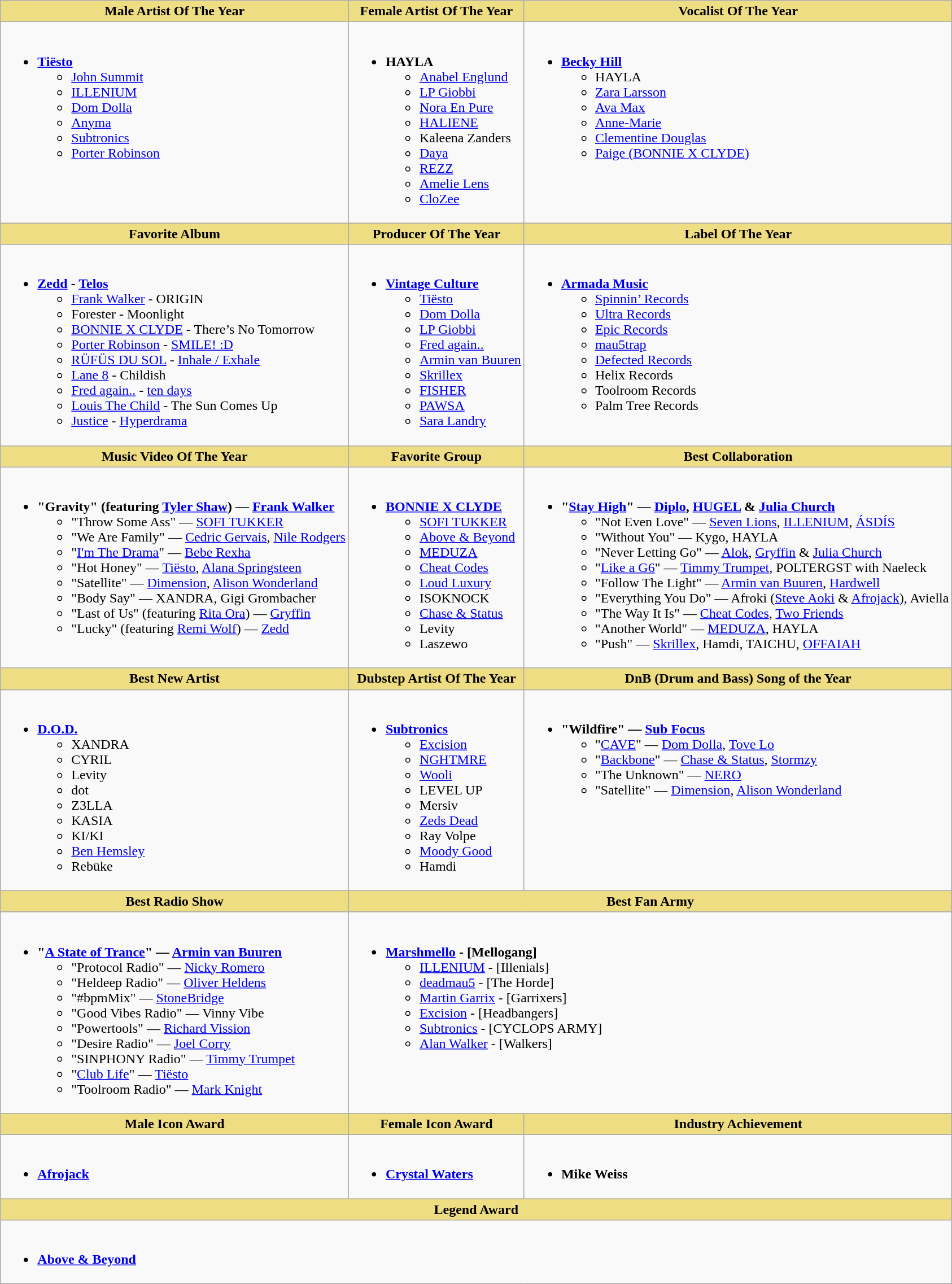<table class="wikitable">
<tr>
<th style="background:#EEDD82; width=50%">Male Artist Of The Year</th>
<th style="background:#EEDD82; width=50%">Female Artist Of The Year</th>
<th style="background:#EEDD82; width=50%">Vocalist Of The Year</th>
</tr>
<tr>
<td valign="top"><br><ul><li><strong><a href='#'>Tiësto</a></strong><ul><li><a href='#'>John Summit</a></li><li><a href='#'>ILLENIUM</a></li><li><a href='#'>Dom Dolla</a></li><li><a href='#'>Anyma</a></li><li><a href='#'>Subtronics</a></li><li><a href='#'>Porter Robinson</a></li></ul></li></ul></td>
<td valign="top"><br><ul><li><strong>HAYLA</strong><ul><li><a href='#'>Anabel Englund</a></li><li><a href='#'>LP Giobbi</a></li><li><a href='#'>Nora En Pure</a></li><li><a href='#'>HALIENE</a></li><li>Kaleena Zanders</li><li><a href='#'>Daya</a></li><li><a href='#'>REZZ</a></li><li><a href='#'>Amelie Lens</a></li><li><a href='#'>CloZee</a></li></ul></li></ul></td>
<td valign="top"><br><ul><li><strong><a href='#'>Becky Hill</a></strong><ul><li>HAYLA</li><li><a href='#'>Zara Larsson</a></li><li><a href='#'>Ava Max</a></li><li><a href='#'>Anne-Marie</a></li><li><a href='#'>Clementine Douglas</a></li><li><a href='#'>Paige (BONNIE X CLYDE)</a></li></ul></li></ul></td>
</tr>
<tr>
<th style="background:#EEDD82; width=50%">Favorite Album</th>
<th style="background:#EEDD82; width=50%">Producer Of The Year</th>
<th style="background:#EEDD82; width=50%">Label Of The Year</th>
</tr>
<tr>
<td valign="top"><br><ul><li><strong><a href='#'>Zedd</a> - <a href='#'>Telos</a></strong><ul><li><a href='#'>Frank Walker</a> - ORIGIN</li><li>Forester - Moonlight</li><li><a href='#'>BONNIE X CLYDE</a> - There’s No Tomorrow</li><li><a href='#'>Porter Robinson</a> - <a href='#'>SMILE! :D</a></li><li><a href='#'>RÜFÜS DU SOL</a> - <a href='#'>Inhale / Exhale</a></li><li><a href='#'>Lane 8</a> - Childish</li><li><a href='#'>Fred again..</a> - <a href='#'>ten days</a></li><li><a href='#'>Louis The Child</a> - The Sun Comes Up</li><li><a href='#'>Justice</a> - <a href='#'>Hyperdrama</a></li></ul></li></ul></td>
<td valign="top"><br><ul><li><strong><a href='#'>Vintage Culture</a></strong><ul><li><a href='#'>Tiësto</a></li><li><a href='#'>Dom Dolla</a></li><li><a href='#'>LP Giobbi</a></li><li><a href='#'>Fred again..</a></li><li><a href='#'>Armin van Buuren</a></li><li><a href='#'>Skrillex</a></li><li><a href='#'>FISHER</a></li><li><a href='#'>PAWSA</a></li><li><a href='#'>Sara Landry</a></li></ul></li></ul></td>
<td valign="top"><br><ul><li><strong><a href='#'>Armada Music</a></strong><ul><li><a href='#'>Spinnin’ Records</a></li><li><a href='#'>Ultra Records</a></li><li><a href='#'>Epic Records</a></li><li><a href='#'>mau5trap</a></li><li><a href='#'>Defected Records</a></li><li>Helix Records</li><li>Toolroom Records</li><li>Palm Tree Records</li></ul></li></ul></td>
</tr>
<tr>
<th style="background:#EEDD82; width=50%">Music Video Of The Year</th>
<th style="background:#EEDD82; width=50%">Favorite Group</th>
<th style="background:#EEDD82; width=50%">Best Collaboration</th>
</tr>
<tr>
<td valign="top"><br><ul><li><strong>"Gravity" (featuring <a href='#'>Tyler Shaw</a>) — <a href='#'>Frank Walker</a></strong><ul><li>"Throw Some Ass" — <a href='#'>SOFI TUKKER</a></li><li>"We Are Family" — <a href='#'>Cedric Gervais</a>, <a href='#'>Nile Rodgers</a></li><li>"<a href='#'>I'm The Drama</a>" — <a href='#'>Bebe Rexha</a></li><li>"Hot Honey" — <a href='#'>Tiësto</a>, <a href='#'>Alana Springsteen</a></li><li>"Satellite" — <a href='#'>Dimension</a>, <a href='#'>Alison Wonderland</a></li><li>"Body Say" — XANDRA, Gigi Grombacher</li><li>"Last of Us" (featuring <a href='#'>Rita Ora</a>) — <a href='#'>Gryffin</a></li><li>"Lucky" (featuring <a href='#'>Remi Wolf</a>) — <a href='#'>Zedd</a></li></ul></li></ul></td>
<td valign="top"><br><ul><li><a href='#'><strong>BONNIE X CLYDE</strong></a><ul><li><a href='#'>SOFI TUKKER</a></li><li><a href='#'>Above & Beyond</a></li><li><a href='#'>MEDUZA</a></li><li><a href='#'>Cheat Codes</a></li><li><a href='#'>Loud Luxury</a></li><li>ISOKNOCK</li><li><a href='#'>Chase & Status</a></li><li>Levity</li><li>Laszewo</li></ul></li></ul></td>
<td valign="top"><br><ul><li><strong>"<a href='#'>Stay High</a>" — <a href='#'>Diplo</a>, <a href='#'>HUGEL</a> & <a href='#'>Julia Church</a></strong><ul><li>"Not Even Love" — <a href='#'>Seven Lions</a>, <a href='#'>ILLENIUM</a>, <a href='#'>ÁSDÍS</a></li><li>"Without You" — Kygo, HAYLA</li><li>"Never Letting Go" — <a href='#'>Alok</a>, <a href='#'>Gryffin</a> & <a href='#'>Julia Church</a></li><li>"<a href='#'>Like a G6</a>" — <a href='#'>Timmy Trumpet</a>, POLTERGST with Naeleck</li><li>"Follow The Light" — <a href='#'>Armin van Buuren</a>, <a href='#'>Hardwell</a></li><li>"Everything You Do" — Afroki (<a href='#'>Steve Aoki</a> & <a href='#'>Afrojack</a>), Aviella</li><li>"The Way It Is" — <a href='#'>Cheat Codes</a>, <a href='#'>Two Friends</a></li><li>"Another World" — <a href='#'>MEDUZA</a>, HAYLA</li><li>"Push" — <a href='#'>Skrillex</a>, Hamdi, TAICHU, <a href='#'>OFFAIAH</a></li></ul></li></ul></td>
</tr>
<tr>
<th style="background:#EEDD82; width=50%">Best New Artist</th>
<th style="background:#EEDD82; width=50%">Dubstep Artist Of The Year</th>
<th style="background:#EEDD82; width=50%">DnB (Drum and Bass) Song of the Year</th>
</tr>
<tr>
<td valign="top"><br><ul><li><strong><a href='#'>D.O.D.</a></strong><ul><li>XANDRA</li><li>CYRIL</li><li>Levity</li><li>dot</li><li>Z3LLA</li><li>KASIA</li><li>KI/KI</li><li><a href='#'>Ben Hemsley</a></li><li>Rebūke</li></ul></li></ul></td>
<td valign="top"><br><ul><li><strong><a href='#'>Subtronics</a></strong><ul><li><a href='#'>Excision</a></li><li><a href='#'>NGHTMRE</a></li><li><a href='#'>Wooli</a></li><li>LEVEL UP</li><li>Mersiv</li><li><a href='#'>Zeds Dead</a></li><li>Ray Volpe</li><li><a href='#'>Moody Good</a></li><li>Hamdi</li></ul></li></ul></td>
<td valign="top"><br><ul><li><strong>"Wildfire" — <a href='#'>Sub Focus</a></strong><ul><li>"<a href='#'>CAVE</a>" — <a href='#'>Dom Dolla</a>, <a href='#'>Tove Lo</a></li><li>"<a href='#'>Backbone</a>" — <a href='#'>Chase & Status</a>, <a href='#'>Stormzy</a></li><li>"The Unknown" — <a href='#'>NERO</a></li><li>"Satellite" — <a href='#'>Dimension</a>, <a href='#'>Alison Wonderland</a></li></ul></li></ul></td>
</tr>
<tr>
<th style="background:#EEDD82; width=50%">Best Radio Show</th>
<th colspan="2" style="background:#EEDD82; width=50%">Best Fan Army</th>
</tr>
<tr>
<td valign="top"><br><ul><li><strong>"<a href='#'>A State of Trance</a>" — <a href='#'>Armin van Buuren</a></strong><ul><li>"Protocol Radio" — <a href='#'>Nicky Romero</a></li><li>"Heldeep Radio" — <a href='#'>Oliver Heldens</a></li><li>"#bpmMix" — <a href='#'>StoneBridge</a></li><li>"Good Vibes Radio" — Vinny Vibe</li><li>"Powertools" — <a href='#'>Richard Vission</a></li><li>"Desire Radio" — <a href='#'>Joel Corry</a></li><li>"SINPHONY Radio" — <a href='#'>Timmy Trumpet</a></li><li>"<a href='#'>Club Life</a>" — <a href='#'>Tiësto</a></li><li>"Toolroom Radio" — <a href='#'>Mark Knight</a></li></ul></li></ul></td>
<td colspan="2" valign="top"><br><ul><li><strong><a href='#'>Marshmello</a> - [Mellogang]</strong><ul><li><a href='#'>ILLENIUM</a> - [Illenials]</li><li><a href='#'>deadmau5</a> - [The Horde]</li><li><a href='#'>Martin Garrix</a> - [Garrixers]</li><li><a href='#'>Excision</a> - [Headbangers]</li><li><a href='#'>Subtronics</a> - [CYCLOPS ARMY]</li><li><a href='#'>Alan Walker</a> - [Walkers]</li></ul></li></ul></td>
</tr>
<tr>
<th style="background:#EEDD82; width=50%">Male Icon Award</th>
<th style="background:#EEDD82; width=50%">Female Icon Award</th>
<th style="background:#EEDD82; width=50%">Industry Achievement</th>
</tr>
<tr>
<td><br><ul><li><strong><a href='#'>Afrojack</a></strong></li></ul></td>
<td><br><ul><li><strong><a href='#'>Crystal Waters</a></strong></li></ul></td>
<td><br><ul><li><strong>Mike Weiss</strong></li></ul></td>
</tr>
<tr>
<th style="background:#EEDD82; width=50%" colspan="3">Legend Award</th>
</tr>
<tr>
<td colspan="3"><br><ul><li><strong><a href='#'>Above & Beyond</a></strong></li></ul></td>
</tr>
</table>
